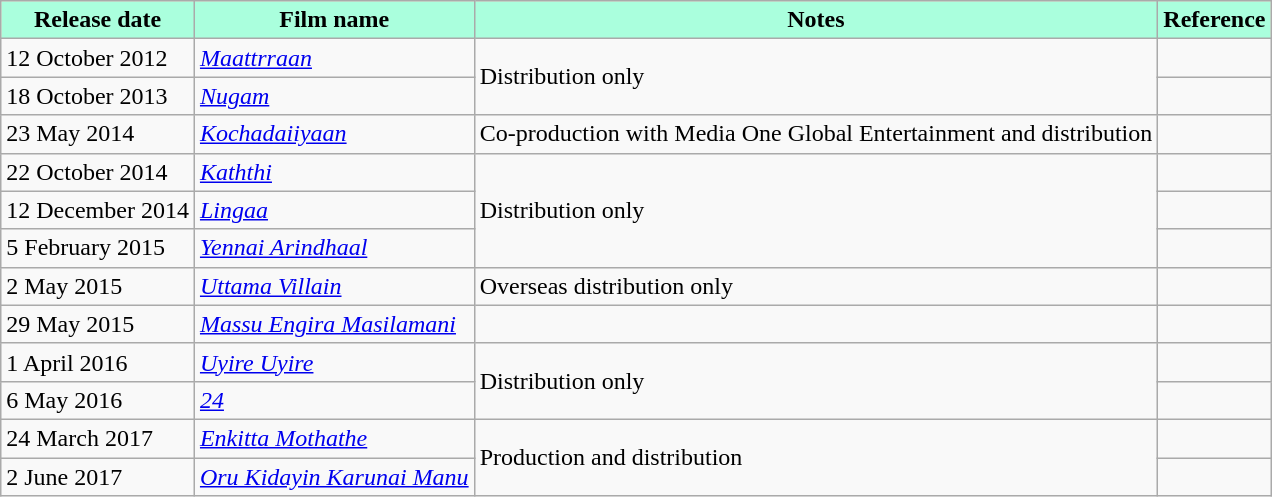<table class="wikitable">
<tr style="background:#ffc; text-align:center;">
<th style="background:#afd"><strong>Release date</strong></th>
<th style="background:#afd"><strong>Film name</strong></th>
<th style="background:#afd"><strong>Notes</strong></th>
<th style="background:#afd"><strong>Reference</strong></th>
</tr>
<tr>
<td>12 October 2012</td>
<td><em><a href='#'>Maattrraan</a></em></td>
<td rowspan="2">Distribution only</td>
<td></td>
</tr>
<tr>
<td>18 October 2013</td>
<td><em><a href='#'>Nugam</a></em></td>
<td></td>
</tr>
<tr>
<td>23 May 2014</td>
<td><em><a href='#'>Kochadaiiyaan</a></em></td>
<td>Co-production with Media One Global Entertainment and distribution</td>
<td></td>
</tr>
<tr>
<td>22 October 2014</td>
<td><em><a href='#'>Kaththi</a></em></td>
<td rowspan="3">Distribution only</td>
<td></td>
</tr>
<tr>
<td>12 December 2014</td>
<td><em><a href='#'>Lingaa</a></em></td>
<td></td>
</tr>
<tr>
<td>5 February 2015</td>
<td><em><a href='#'>Yennai Arindhaal</a></em></td>
<td></td>
</tr>
<tr>
<td>2 May 2015</td>
<td><em><a href='#'>Uttama Villain</a></em></td>
<td>Overseas distribution only</td>
<td></td>
</tr>
<tr>
<td>29 May 2015</td>
<td><em><a href='#'>Massu Engira Masilamani</a></em></td>
<td></td>
<td></td>
</tr>
<tr>
<td>1 April 2016</td>
<td><em><a href='#'>Uyire Uyire</a></em></td>
<td rowspan="2">Distribution only</td>
<td></td>
</tr>
<tr>
<td>6 May 2016</td>
<td><a href='#'><em>24</em></a></td>
<td></td>
</tr>
<tr>
<td>24 March 2017</td>
<td><a href='#'><em>Enkitta Mothathe</em></a></td>
<td rowspan="2">Production and distribution</td>
<td></td>
</tr>
<tr>
<td>2 June 2017</td>
<td><em><a href='#'>Oru Kidayin Karunai Manu</a></em></td>
<td></td>
</tr>
</table>
